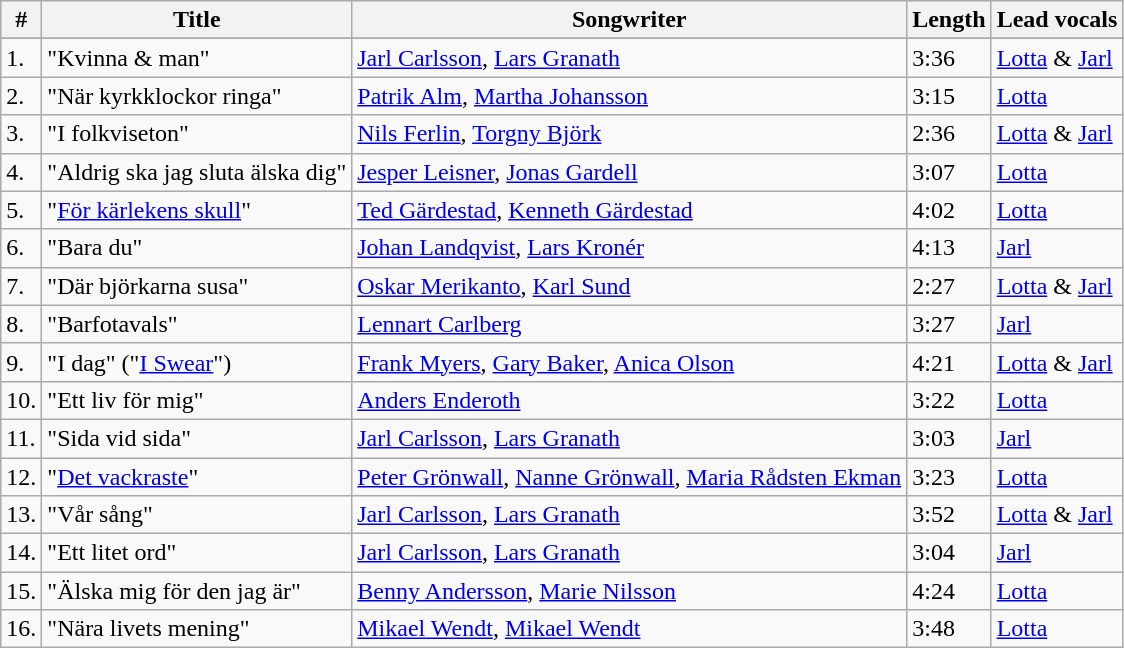<table class="wikitable">
<tr>
<th>#</th>
<th>Title</th>
<th>Songwriter</th>
<th>Length</th>
<th>Lead vocals</th>
</tr>
<tr bgcolor="#ebf5ff">
</tr>
<tr>
<td>1.</td>
<td>"Kvinna & man"</td>
<td><a href='#'>Jarl Carlsson</a>, <a href='#'>Lars Granath</a></td>
<td>3:36</td>
<td><a href='#'>Lotta</a> & <a href='#'>Jarl</a></td>
</tr>
<tr>
<td>2.</td>
<td>"När kyrkklockor ringa"</td>
<td><a href='#'>Patrik Alm</a>, <a href='#'>Martha Johansson</a></td>
<td>3:15</td>
<td><a href='#'>Lotta</a></td>
</tr>
<tr>
<td>3.</td>
<td>"I folkviseton"</td>
<td><a href='#'>Nils Ferlin</a>, <a href='#'>Torgny Björk</a></td>
<td>2:36</td>
<td><a href='#'>Lotta</a> & <a href='#'>Jarl</a></td>
</tr>
<tr>
<td>4.</td>
<td>"Aldrig ska jag sluta älska dig"</td>
<td><a href='#'>Jesper Leisner</a>, <a href='#'>Jonas Gardell</a></td>
<td>3:07</td>
<td><a href='#'>Lotta</a></td>
</tr>
<tr>
<td>5.</td>
<td>"<a href='#'>För kärlekens skull</a>"</td>
<td><a href='#'>Ted Gärdestad</a>, <a href='#'>Kenneth Gärdestad</a></td>
<td>4:02</td>
<td><a href='#'>Lotta</a></td>
</tr>
<tr>
<td>6.</td>
<td>"Bara du"</td>
<td><a href='#'>Johan Landqvist</a>, <a href='#'>Lars Kronér</a></td>
<td>4:13</td>
<td><a href='#'>Jarl</a></td>
</tr>
<tr>
<td>7.</td>
<td>"Där björkarna susa"</td>
<td><a href='#'>Oskar Merikanto</a>, <a href='#'>Karl Sund</a></td>
<td>2:27</td>
<td><a href='#'>Lotta</a> & <a href='#'>Jarl</a></td>
</tr>
<tr>
<td>8.</td>
<td>"Barfotavals"</td>
<td><a href='#'>Lennart Carlberg</a></td>
<td>3:27</td>
<td><a href='#'>Jarl</a></td>
</tr>
<tr>
<td>9.</td>
<td>"I dag" ("<a href='#'>I Swear</a>")</td>
<td><a href='#'>Frank Myers</a>, <a href='#'>Gary Baker</a>, <a href='#'>Anica Olson</a></td>
<td>4:21</td>
<td><a href='#'>Lotta</a> & <a href='#'>Jarl</a></td>
</tr>
<tr>
<td>10.</td>
<td>"Ett liv för mig"</td>
<td><a href='#'>Anders Enderoth</a></td>
<td>3:22</td>
<td><a href='#'>Lotta</a></td>
</tr>
<tr>
<td>11.</td>
<td>"Sida vid sida"</td>
<td><a href='#'>Jarl Carlsson</a>, <a href='#'>Lars Granath</a></td>
<td>3:03</td>
<td><a href='#'>Jarl</a></td>
</tr>
<tr>
<td>12.</td>
<td>"<a href='#'>Det vackraste</a>"</td>
<td><a href='#'>Peter Grönwall</a>, <a href='#'>Nanne Grönwall</a>, <a href='#'>Maria Rådsten Ekman</a></td>
<td>3:23</td>
<td><a href='#'>Lotta</a></td>
</tr>
<tr>
<td>13.</td>
<td>"Vår sång"</td>
<td><a href='#'>Jarl Carlsson</a>, <a href='#'>Lars Granath</a></td>
<td>3:52</td>
<td><a href='#'>Lotta</a> & <a href='#'>Jarl</a></td>
</tr>
<tr>
<td>14.</td>
<td>"Ett litet ord"</td>
<td><a href='#'>Jarl Carlsson</a>, <a href='#'>Lars Granath</a></td>
<td>3:04</td>
<td><a href='#'>Jarl</a></td>
</tr>
<tr>
<td>15.</td>
<td>"Älska mig för den jag är"</td>
<td><a href='#'>Benny Andersson</a>, <a href='#'>Marie Nilsson</a></td>
<td>4:24</td>
<td><a href='#'>Lotta</a></td>
</tr>
<tr>
<td>16.</td>
<td>"Nära livets mening"</td>
<td><a href='#'>Mikael Wendt</a>, <a href='#'>Mikael Wendt</a></td>
<td>3:48</td>
<td><a href='#'>Lotta</a></td>
</tr>
</table>
